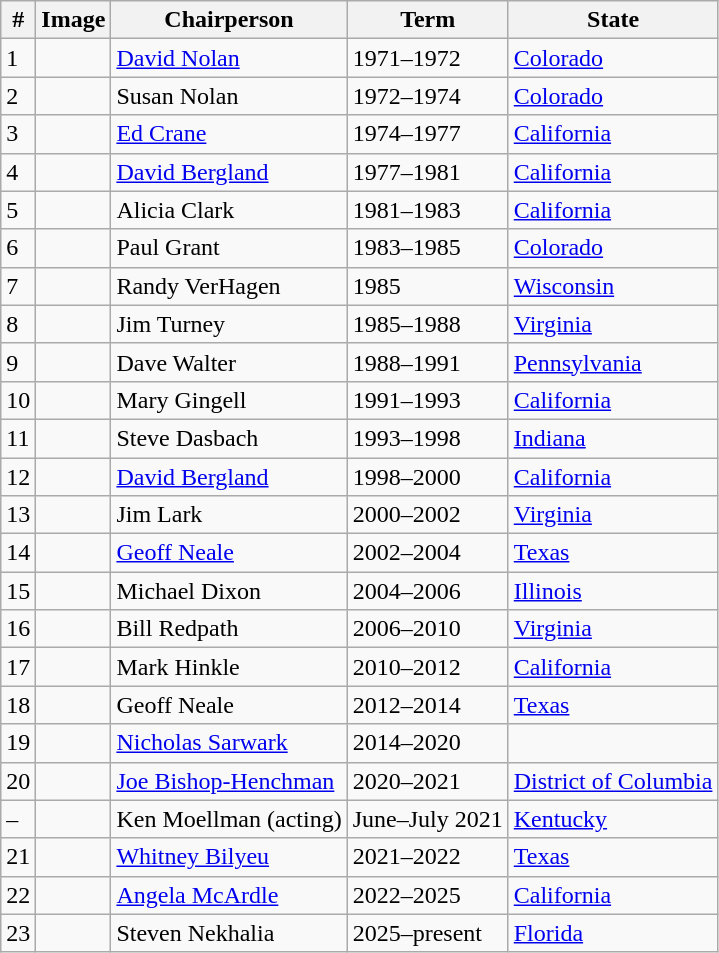<table class="wikitable sortable mw-datatable">
<tr>
<th>#</th>
<th>Image</th>
<th>Chairperson</th>
<th>Term</th>
<th>State</th>
</tr>
<tr>
<td>1</td>
<td></td>
<td><a href='#'>David Nolan</a></td>
<td>1971–1972</td>
<td><a href='#'>Colorado</a></td>
</tr>
<tr>
<td>2</td>
<td></td>
<td>Susan Nolan</td>
<td>1972–1974</td>
<td><a href='#'>Colorado</a></td>
</tr>
<tr>
<td>3</td>
<td></td>
<td><a href='#'>Ed Crane</a></td>
<td>1974–1977</td>
<td><a href='#'>California</a></td>
</tr>
<tr>
<td>4</td>
<td></td>
<td><a href='#'>David Bergland</a></td>
<td>1977–1981</td>
<td><a href='#'>California</a></td>
</tr>
<tr>
<td>5</td>
<td></td>
<td>Alicia Clark</td>
<td>1981–1983</td>
<td><a href='#'>California</a></td>
</tr>
<tr>
<td>6</td>
<td></td>
<td Paul Grant (politician)>Paul Grant</td>
<td>1983–1985</td>
<td><a href='#'>Colorado</a></td>
</tr>
<tr>
<td>7</td>
<td></td>
<td>Randy VerHagen</td>
<td>1985</td>
<td><a href='#'>Wisconsin</a></td>
</tr>
<tr>
<td>8</td>
<td></td>
<td Jim Turney (politician)>Jim Turney</td>
<td>1985–1988</td>
<td><a href='#'>Virginia</a></td>
</tr>
<tr>
<td>9</td>
<td></td>
<td Dave Walter (politician)>Dave Walter</td>
<td>1988–1991</td>
<td><a href='#'>Pennsylvania</a></td>
</tr>
<tr>
<td>10</td>
<td></td>
<td>Mary Gingell</td>
<td>1991–1993</td>
<td><a href='#'>California</a></td>
</tr>
<tr>
<td>11</td>
<td></td>
<td>Steve Dasbach</td>
<td>1993–1998</td>
<td><a href='#'>Indiana</a></td>
</tr>
<tr>
<td>12</td>
<td></td>
<td><a href='#'>David Bergland</a></td>
<td>1998–2000</td>
<td><a href='#'>California</a></td>
</tr>
<tr>
<td>13</td>
<td></td>
<td>Jim Lark</td>
<td>2000–2002</td>
<td><a href='#'>Virginia</a></td>
</tr>
<tr>
<td>14</td>
<td></td>
<td><a href='#'>Geoff Neale</a></td>
<td>2002–2004</td>
<td><a href='#'>Texas</a></td>
</tr>
<tr>
<td>15</td>
<td></td>
<td>Michael Dixon</td>
<td>2004–2006</td>
<td><a href='#'>Illinois</a></td>
</tr>
<tr>
<td>16</td>
<td></td>
<td>Bill Redpath</td>
<td>2006–2010</td>
<td><a href='#'>Virginia</a></td>
</tr>
<tr>
<td>17</td>
<td></td>
<td>Mark Hinkle</td>
<td>2010–2012</td>
<td><a href='#'>California</a></td>
</tr>
<tr>
<td>18</td>
<td></td>
<td>Geoff Neale</td>
<td>2012–2014</td>
<td><a href='#'>Texas</a></td>
</tr>
<tr>
<td>19</td>
<td></td>
<td><a href='#'>Nicholas Sarwark</a></td>
<td>2014–2020</td>
<td></td>
</tr>
<tr>
<td>20</td>
<td></td>
<td><a href='#'>Joe Bishop-Henchman</a></td>
<td>2020–2021</td>
<td><a href='#'>District of Columbia</a></td>
</tr>
<tr>
<td>–</td>
<td></td>
<td>Ken Moellman (acting)</td>
<td>June–July 2021</td>
<td><a href='#'>Kentucky</a></td>
</tr>
<tr>
<td>21</td>
<td></td>
<td><a href='#'>Whitney Bilyeu</a></td>
<td>2021–2022</td>
<td><a href='#'>Texas</a></td>
</tr>
<tr>
<td>22</td>
<td></td>
<td><a href='#'>Angela McArdle</a></td>
<td>2022–2025</td>
<td><a href='#'>California</a></td>
</tr>
<tr>
<td>23</td>
<td></td>
<td>Steven Nekhalia</td>
<td>2025–present</td>
<td><a href='#'>Florida</a></td>
</tr>
</table>
